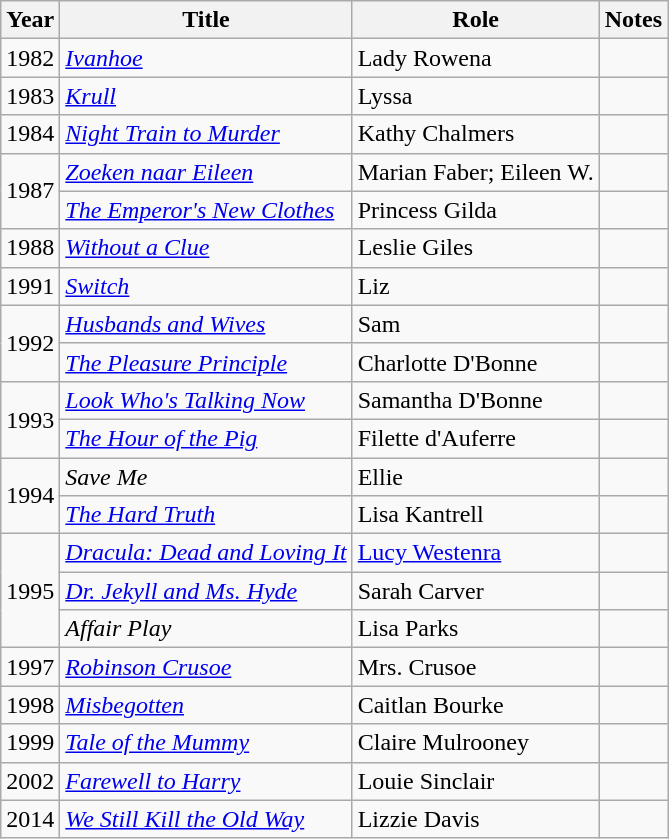<table class="wikitable sortable">
<tr>
<th>Year</th>
<th>Title</th>
<th>Role</th>
<th class="unsortable">Notes</th>
</tr>
<tr>
<td>1982</td>
<td><em><a href='#'>Ivanhoe</a></em></td>
<td>Lady Rowena</td>
<td></td>
</tr>
<tr>
<td>1983</td>
<td><em><a href='#'>Krull</a></em></td>
<td>Lyssa</td>
<td></td>
</tr>
<tr>
<td>1984</td>
<td><em><a href='#'>Night Train to Murder</a></em></td>
<td>Kathy Chalmers</td>
<td></td>
</tr>
<tr>
<td rowspan="2">1987</td>
<td><em><a href='#'>Zoeken naar Eileen</a></em></td>
<td>Marian Faber; Eileen W.</td>
<td></td>
</tr>
<tr>
<td><em><a href='#'>The Emperor's New Clothes</a></em></td>
<td>Princess Gilda</td>
<td></td>
</tr>
<tr>
<td>1988</td>
<td><em><a href='#'>Without a Clue</a></em></td>
<td>Leslie Giles</td>
<td></td>
</tr>
<tr>
<td>1991</td>
<td><em><a href='#'>Switch</a></em></td>
<td>Liz</td>
<td></td>
</tr>
<tr>
<td rowspan="2">1992</td>
<td><em><a href='#'>Husbands and Wives</a></em></td>
<td>Sam</td>
<td></td>
</tr>
<tr>
<td><em><a href='#'>The Pleasure Principle</a></em></td>
<td>Charlotte D'Bonne</td>
<td></td>
</tr>
<tr>
<td rowspan="2">1993</td>
<td><em><a href='#'>Look Who's Talking Now</a></em></td>
<td>Samantha D'Bonne</td>
<td></td>
</tr>
<tr>
<td><em><a href='#'>The Hour of the Pig</a></em></td>
<td>Filette d'Auferre</td>
<td></td>
</tr>
<tr>
<td rowspan="2">1994</td>
<td><em>Save Me</em></td>
<td>Ellie</td>
<td></td>
</tr>
<tr>
<td><em><a href='#'>The Hard Truth</a></em></td>
<td>Lisa Kantrell</td>
<td></td>
</tr>
<tr>
<td rowspan="3">1995</td>
<td><em><a href='#'>Dracula: Dead and Loving It</a></em></td>
<td><a href='#'>Lucy Westenra</a></td>
<td></td>
</tr>
<tr>
<td><em><a href='#'>Dr. Jekyll and Ms. Hyde</a></em></td>
<td>Sarah Carver</td>
<td></td>
</tr>
<tr>
<td><em>Affair Play</em></td>
<td>Lisa Parks</td>
<td></td>
</tr>
<tr>
<td>1997</td>
<td><em><a href='#'>Robinson Crusoe</a></em></td>
<td>Mrs. Crusoe</td>
<td></td>
</tr>
<tr>
<td>1998</td>
<td><em><a href='#'>Misbegotten</a></em></td>
<td>Caitlan Bourke</td>
<td></td>
</tr>
<tr>
<td>1999</td>
<td><em><a href='#'>Tale of the Mummy</a></em></td>
<td>Claire Mulrooney</td>
<td></td>
</tr>
<tr>
<td>2002</td>
<td><em><a href='#'>Farewell to Harry</a></em></td>
<td>Louie Sinclair</td>
<td></td>
</tr>
<tr>
<td>2014</td>
<td><em><a href='#'>We Still Kill the Old Way</a></em></td>
<td>Lizzie Davis</td>
<td></td>
</tr>
</table>
